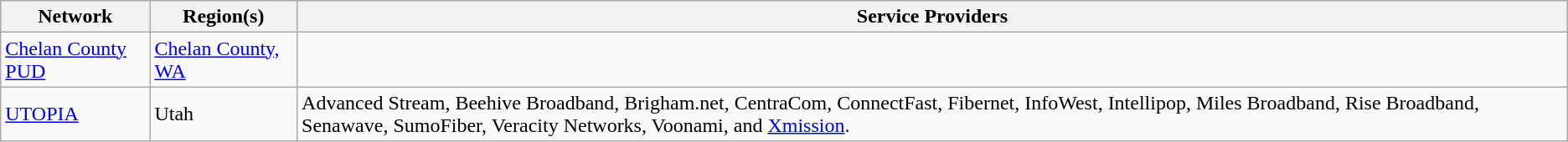<table class="wikitable">
<tr>
<th>Network</th>
<th>Region(s)</th>
<th>Service Providers</th>
</tr>
<tr>
<td><a href='#'>Chelan County PUD</a></td>
<td><a href='#'>Chelan County, WA</a></td>
<td></td>
</tr>
<tr>
<td><a href='#'>UTOPIA</a></td>
<td>Utah</td>
<td>Advanced Stream, Beehive Broadband, Brigham.net, CentraCom, ConnectFast, Fibernet, InfoWest, Intellipop, Miles Broadband, Rise Broadband, Senawave, SumoFiber, Veracity Networks, Voonami, and <a href='#'>Xmission</a>.</td>
</tr>
</table>
